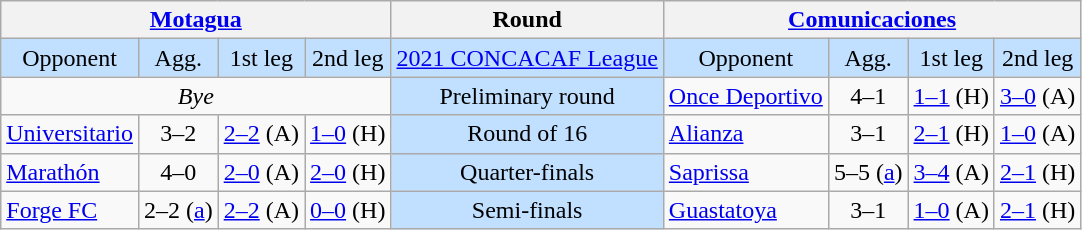<table class="wikitable" style="text-align:center">
<tr>
<th colspan=4> <a href='#'>Motagua</a></th>
<th>Round</th>
<th colspan=4> <a href='#'>Comunicaciones</a></th>
</tr>
<tr style="background:#C1E0FF">
<td>Opponent</td>
<td>Agg.</td>
<td>1st leg</td>
<td>2nd leg</td>
<td><a href='#'>2021 CONCACAF League</a></td>
<td>Opponent</td>
<td>Agg.</td>
<td>1st leg</td>
<td>2nd leg</td>
</tr>
<tr>
<td align=center colspan=4><em>Bye</em></td>
<td style="background:#C1E0FF">Preliminary round</td>
<td align=left> <a href='#'>Once Deportivo</a></td>
<td>4–1</td>
<td><a href='#'>1–1</a> (H)</td>
<td><a href='#'>3–0</a> (A)</td>
</tr>
<tr>
<td align=left> <a href='#'>Universitario</a></td>
<td>3–2</td>
<td><a href='#'>2–2</a> (A)</td>
<td><a href='#'>1–0</a> (H)</td>
<td style="background:#C1E0FF">Round of 16</td>
<td align=left> <a href='#'>Alianza</a></td>
<td>3–1</td>
<td><a href='#'>2–1</a> (H)</td>
<td><a href='#'>1–0</a> (A)</td>
</tr>
<tr>
<td align=left> <a href='#'>Marathón</a></td>
<td>4–0</td>
<td><a href='#'>2–0</a> (A)</td>
<td><a href='#'>2–0</a> (H)</td>
<td style="background:#C1E0FF">Quarter-finals</td>
<td align=left> <a href='#'>Saprissa</a></td>
<td>5–5 (<a href='#'>a</a>)</td>
<td><a href='#'>3–4</a> (A)</td>
<td><a href='#'>2–1</a> (H)</td>
</tr>
<tr>
<td align=left> <a href='#'>Forge FC</a></td>
<td>2–2 (<a href='#'>a</a>)</td>
<td><a href='#'>2–2</a> (A)</td>
<td><a href='#'>0–0</a> (H)</td>
<td style="background:#C1E0FF">Semi-finals</td>
<td align=left> <a href='#'>Guastatoya</a></td>
<td>3–1</td>
<td><a href='#'>1–0</a> (A)</td>
<td><a href='#'>2–1</a> (H)</td>
</tr>
</table>
